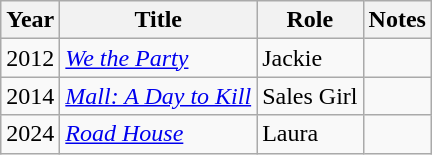<table class="wikitable">
<tr>
<th>Year</th>
<th>Title</th>
<th>Role</th>
<th>Notes</th>
</tr>
<tr>
<td>2012</td>
<td><em><a href='#'>We the Party</a></em></td>
<td>Jackie</td>
<td></td>
</tr>
<tr>
<td>2014</td>
<td><em><a href='#'>Mall: A Day to Kill</a></em></td>
<td>Sales Girl</td>
<td></td>
</tr>
<tr>
<td>2024</td>
<td><em><a href='#'>Road House</a></em></td>
<td>Laura</td>
<td></td>
</tr>
</table>
